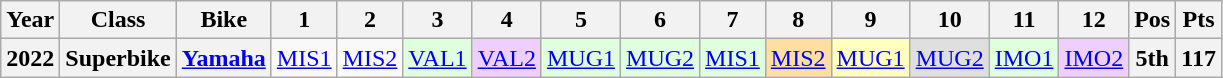<table class="wikitable" style="text-align:center">
<tr>
<th>Year</th>
<th>Class</th>
<th>Bike</th>
<th>1</th>
<th>2</th>
<th>3</th>
<th>4</th>
<th>5</th>
<th>6</th>
<th>7</th>
<th>8</th>
<th>9</th>
<th>10</th>
<th>11</th>
<th>12</th>
<th>Pos</th>
<th>Pts</th>
</tr>
<tr>
<th>2022</th>
<th>Superbike</th>
<th><a href='#'>Yamaha</a></th>
<td style="background:#;"><a href='#'>MIS1</a><br></td>
<td style="background:#;"><a href='#'>MIS2</a><br></td>
<td style="background:#dfffdf;"><a href='#'>VAL1</a><br></td>
<td style="background:#efcfff;"><a href='#'>VAL2</a><br></td>
<td style="background:#dfffdf;"><a href='#'>MUG1</a><br></td>
<td style="background:#dfffdf;"><a href='#'>MUG2</a><br></td>
<td style="background:#dfffdf;"><a href='#'>MIS1</a><br></td>
<td style="background:#ffdf9f;"><a href='#'>MIS2</a><br></td>
<td style="background:#ffffbf;"><a href='#'>MUG1</a><br></td>
<td style="background:#dfdfdf;"><a href='#'>MUG2</a><br></td>
<td style="background:#dfffdf;"><a href='#'>IMO1</a><br></td>
<td style="background:#efcfff;"><a href='#'>IMO2</a><br></td>
<th style="background:#;">5th</th>
<th style="background:#;">117</th>
</tr>
</table>
